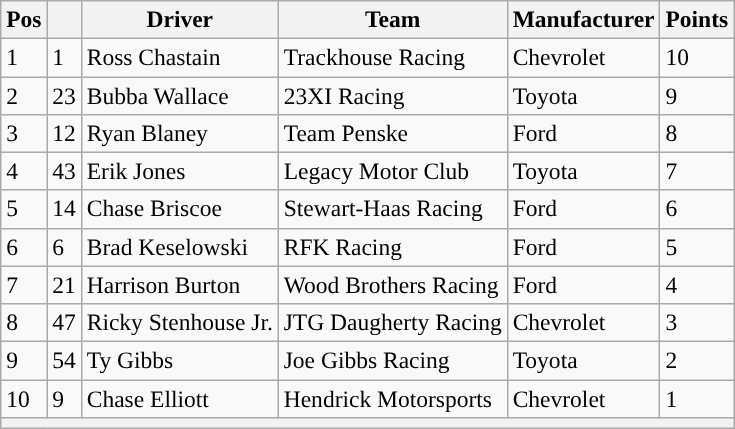<table class="wikitable" style="font-size:98%">
<tr>
<th>Pos</th>
<th></th>
<th>Driver</th>
<th>Team</th>
<th>Manufacturer</th>
<th>Points</th>
</tr>
<tr>
<td>1</td>
<td>1</td>
<td>Ross Chastain</td>
<td>Trackhouse Racing</td>
<td>Chevrolet</td>
<td>10</td>
</tr>
<tr>
<td>2</td>
<td>23</td>
<td>Bubba Wallace</td>
<td>23XI Racing</td>
<td>Toyota</td>
<td>9</td>
</tr>
<tr>
<td>3</td>
<td>12</td>
<td>Ryan Blaney</td>
<td>Team Penske</td>
<td>Ford</td>
<td>8</td>
</tr>
<tr>
<td>4</td>
<td>43</td>
<td>Erik Jones</td>
<td>Legacy Motor Club</td>
<td>Toyota</td>
<td>7</td>
</tr>
<tr>
<td>5</td>
<td>14</td>
<td>Chase Briscoe</td>
<td>Stewart-Haas Racing</td>
<td>Ford</td>
<td>6</td>
</tr>
<tr>
<td>6</td>
<td>6</td>
<td>Brad Keselowski</td>
<td>RFK Racing</td>
<td>Ford</td>
<td>5</td>
</tr>
<tr>
<td>7</td>
<td>21</td>
<td>Harrison Burton</td>
<td>Wood Brothers Racing</td>
<td>Ford</td>
<td>4</td>
</tr>
<tr>
<td>8</td>
<td>47</td>
<td>Ricky Stenhouse Jr.</td>
<td>JTG Daugherty Racing</td>
<td>Chevrolet</td>
<td>3</td>
</tr>
<tr>
<td>9</td>
<td>54</td>
<td>Ty Gibbs</td>
<td>Joe Gibbs Racing</td>
<td>Toyota</td>
<td>2</td>
</tr>
<tr>
<td>10</td>
<td>9</td>
<td>Chase Elliott</td>
<td>Hendrick Motorsports</td>
<td>Chevrolet</td>
<td>1</td>
</tr>
<tr>
<th colspan="6"></th>
</tr>
</table>
